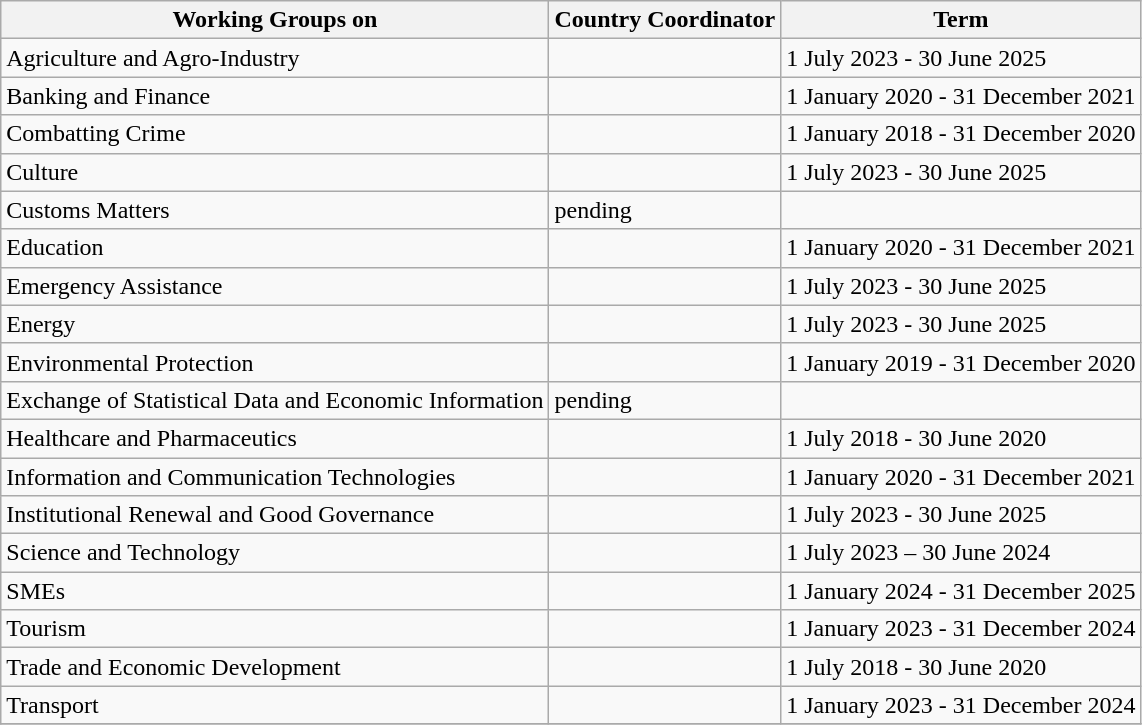<table class="sortable wikitable">
<tr>
<th>Working Groups on</th>
<th>Country Coordinator</th>
<th>Term</th>
</tr>
<tr>
<td>Agriculture and Agro-Industry</td>
<td></td>
<td>1 July 2023 - 30 June 2025</td>
</tr>
<tr>
<td>Banking and Finance</td>
<td></td>
<td>1 January 2020 - 31 December 2021</td>
</tr>
<tr>
<td>Combatting Crime</td>
<td></td>
<td>1 January 2018 - 31 December 2020</td>
</tr>
<tr>
<td>Culture</td>
<td></td>
<td>1 July 2023 - 30 June 2025</td>
</tr>
<tr>
<td>Customs Matters</td>
<td>pending</td>
<td></td>
</tr>
<tr>
<td>Education</td>
<td></td>
<td>1 January 2020 - 31 December 2021</td>
</tr>
<tr>
<td>Emergency Assistance</td>
<td></td>
<td>1 July 2023 - 30 June 2025</td>
</tr>
<tr>
<td>Energy</td>
<td></td>
<td>1 July 2023 - 30 June 2025</td>
</tr>
<tr>
<td>Environmental Protection</td>
<td></td>
<td>1 January 2019 - 31 December 2020</td>
</tr>
<tr>
<td>Exchange of Statistical Data and Economic Information</td>
<td>pending</td>
<td></td>
</tr>
<tr>
<td>Healthcare and Pharmaceutics</td>
<td></td>
<td>1 July 2018 - 30 June 2020</td>
</tr>
<tr>
<td>Information and Communication Technologies</td>
<td></td>
<td>1 January 2020 - 31 December 2021</td>
</tr>
<tr>
<td>Institutional Renewal and Good Governance</td>
<td></td>
<td>1 July 2023 - 30 June 2025</td>
</tr>
<tr>
<td>Science and Technology</td>
<td></td>
<td>1 July 2023 – 30 June 2024</td>
</tr>
<tr>
<td>SMEs</td>
<td></td>
<td>1 January 2024 - 31 December 2025</td>
</tr>
<tr>
<td>Tourism</td>
<td></td>
<td>1 January 2023 - 31 December 2024</td>
</tr>
<tr>
<td>Trade and Economic Development</td>
<td></td>
<td>1 July 2018 - 30 June 2020</td>
</tr>
<tr>
<td>Transport</td>
<td></td>
<td>1 January 2023 - 31 December 2024</td>
</tr>
<tr>
</tr>
</table>
